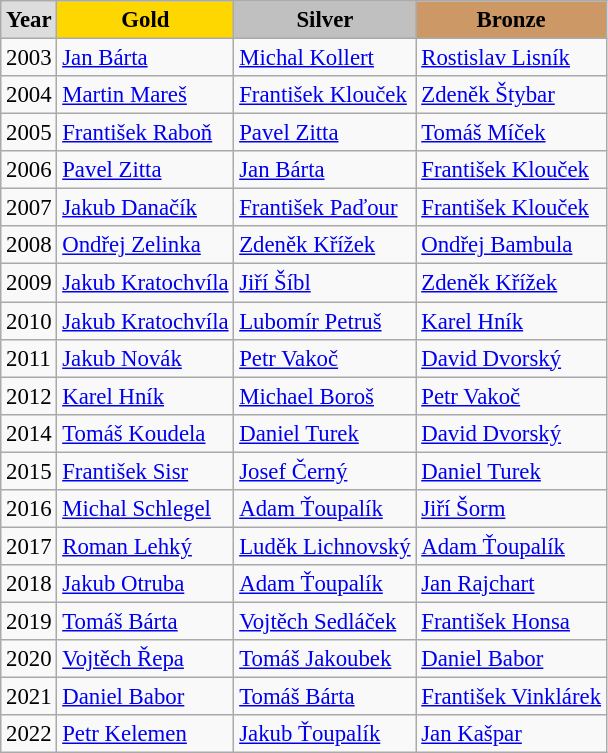<table class="wikitable sortable alternance" style="font-size:95%">
<tr bgcolor="#E4E4E4">
<td style="background:#DDDDDD; font-weight:bold; text-align:center;">Year</td>
<td style="background:gold;font-weight:bold; text-align:center;">Gold</td>
<td style="background:silver; font-weight:bold; text-align:center;">Silver</td>
<td style="background:#cc9966; font-weight:bold; text-align:center;">Bronze</td>
</tr>
<tr>
<td>2003</td>
<td><a href='#'>Jan Bárta</a></td>
<td><a href='#'>Michal Kollert</a></td>
<td><a href='#'>Rostislav Lisník</a></td>
</tr>
<tr>
<td>2004</td>
<td><a href='#'>Martin Mareš</a></td>
<td><a href='#'>František Klouček</a></td>
<td><a href='#'>Zdeněk Štybar</a></td>
</tr>
<tr>
<td>2005</td>
<td><a href='#'>František Raboň</a></td>
<td><a href='#'>Pavel Zitta</a></td>
<td><a href='#'>Tomáš Míček</a></td>
</tr>
<tr>
<td>2006</td>
<td><a href='#'>Pavel Zitta</a></td>
<td><a href='#'>Jan Bárta</a></td>
<td><a href='#'>František Klouček</a></td>
</tr>
<tr>
<td>2007</td>
<td><a href='#'>Jakub Danačík</a></td>
<td><a href='#'>František Paďour</a></td>
<td><a href='#'>František Klouček</a></td>
</tr>
<tr>
<td>2008</td>
<td><a href='#'>Ondřej Zelinka</a></td>
<td><a href='#'>Zdeněk Křížek</a></td>
<td><a href='#'>Ondřej Bambula</a></td>
</tr>
<tr>
<td>2009</td>
<td><a href='#'>Jakub Kratochvíla</a></td>
<td><a href='#'>Jiří Šíbl</a></td>
<td><a href='#'>Zdeněk Křížek</a></td>
</tr>
<tr>
<td>2010</td>
<td><a href='#'>Jakub Kratochvíla</a></td>
<td><a href='#'>Lubomír Petruš</a></td>
<td><a href='#'>Karel Hník</a></td>
</tr>
<tr>
<td>2011</td>
<td><a href='#'>Jakub Novák</a></td>
<td><a href='#'>Petr Vakoč</a></td>
<td><a href='#'>David Dvorský</a></td>
</tr>
<tr>
<td>2012</td>
<td><a href='#'>Karel Hník</a></td>
<td><a href='#'>Michael Boroš</a></td>
<td><a href='#'>Petr Vakoč</a></td>
</tr>
<tr>
<td>2014</td>
<td><a href='#'>Tomáš Koudela</a></td>
<td><a href='#'>Daniel Turek</a></td>
<td><a href='#'>David Dvorský</a></td>
</tr>
<tr>
<td>2015</td>
<td><a href='#'>František Sisr</a></td>
<td><a href='#'>Josef Černý</a></td>
<td><a href='#'>Daniel Turek</a></td>
</tr>
<tr>
<td>2016</td>
<td><a href='#'>Michal Schlegel</a></td>
<td><a href='#'>Adam Ťoupalík</a></td>
<td><a href='#'>Jiří Šorm</a></td>
</tr>
<tr>
<td>2017</td>
<td><a href='#'>Roman Lehký</a></td>
<td><a href='#'>Luděk Lichnovský</a></td>
<td><a href='#'>Adam Ťoupalík</a></td>
</tr>
<tr>
<td>2018</td>
<td><a href='#'>Jakub Otruba</a></td>
<td><a href='#'>Adam Ťoupalík</a></td>
<td><a href='#'>Jan Rajchart</a></td>
</tr>
<tr>
<td>2019</td>
<td><a href='#'>Tomáš Bárta</a></td>
<td><a href='#'>Vojtěch Sedláček</a></td>
<td><a href='#'>František Honsa</a></td>
</tr>
<tr>
<td>2020</td>
<td><a href='#'>Vojtěch Řepa</a></td>
<td><a href='#'>Tomáš Jakoubek</a></td>
<td><a href='#'>Daniel Babor</a></td>
</tr>
<tr>
<td>2021</td>
<td><a href='#'>Daniel Babor</a></td>
<td><a href='#'>Tomáš Bárta</a></td>
<td><a href='#'>František Vinklárek</a></td>
</tr>
<tr>
<td>2022</td>
<td><a href='#'>Petr Kelemen</a></td>
<td><a href='#'>Jakub Ťoupalík</a></td>
<td><a href='#'>Jan Kašpar</a></td>
</tr>
</table>
